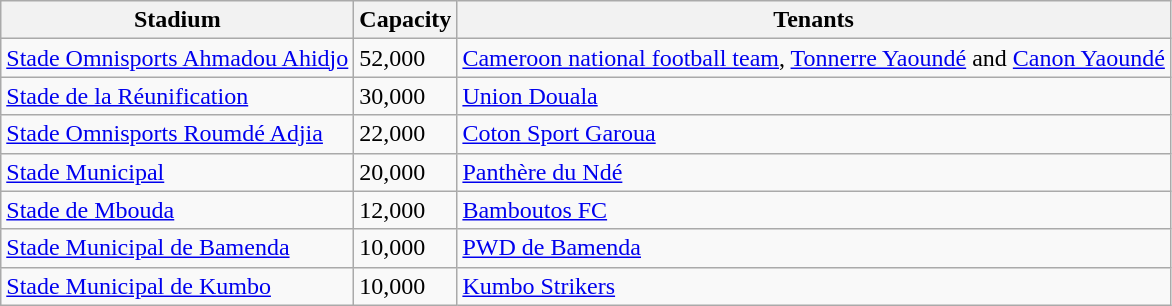<table class="wikitable sortable">
<tr>
<th>Stadium</th>
<th>Capacity</th>
<th>Tenants</th>
</tr>
<tr>
<td><a href='#'>Stade Omnisports Ahmadou Ahidjo</a></td>
<td>52,000</td>
<td><a href='#'>Cameroon national football team</a>, <a href='#'>Tonnerre Yaoundé</a> and <a href='#'>Canon Yaoundé</a></td>
</tr>
<tr>
<td><a href='#'>Stade de la Réunification</a></td>
<td>30,000</td>
<td><a href='#'>Union Douala</a></td>
</tr>
<tr>
<td><a href='#'>Stade Omnisports Roumdé Adjia</a></td>
<td>22,000</td>
<td><a href='#'>Coton Sport Garoua</a></td>
</tr>
<tr>
<td><a href='#'>Stade Municipal</a></td>
<td>20,000</td>
<td><a href='#'>Panthère du Ndé</a></td>
</tr>
<tr>
<td><a href='#'>Stade de Mbouda</a></td>
<td>12,000</td>
<td><a href='#'>Bamboutos FC</a></td>
</tr>
<tr>
<td><a href='#'>Stade Municipal de Bamenda</a></td>
<td>10,000</td>
<td><a href='#'>PWD de Bamenda</a></td>
</tr>
<tr>
<td><a href='#'>Stade Municipal de Kumbo</a></td>
<td>10,000</td>
<td><a href='#'>Kumbo Strikers</a></td>
</tr>
</table>
